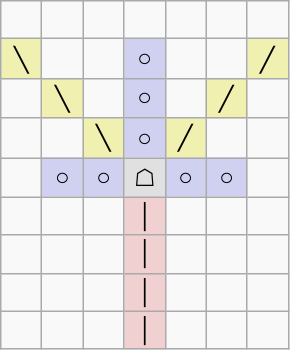<table border="1" class="wikitable">
<tr align=center>
<td width="20"> </td>
<td width="20"> </td>
<td width="20"> </td>
<td width="20"> </td>
<td width="20"> </td>
<td width="20"> </td>
<td width="20"> </td>
</tr>
<tr align=center>
<td style="background:#f0f0b0;">╲</td>
<td> </td>
<td> </td>
<td style="background:#d0d0f0;">○</td>
<td> </td>
<td> </td>
<td style="background:#f0f0b0;">╱</td>
</tr>
<tr align=center>
<td> </td>
<td style="background:#f0f0b0;">╲</td>
<td> </td>
<td style="background:#d0d0f0;">○</td>
<td> </td>
<td style="background:#f0f0b0;">╱</td>
<td> </td>
</tr>
<tr align=center>
<td> </td>
<td> </td>
<td style="background:#f0f0b0;">╲</td>
<td style="background:#d0d0f0;">○</td>
<td style="background:#f0f0b0;">╱</td>
<td> </td>
<td> </td>
</tr>
<tr align=center>
<td> </td>
<td style="background:#d0d0f0;">○</td>
<td style="background:#d0d0f0;">○</td>
<td style="background:#e0e0e0;">☖</td>
<td style="background:#d0d0f0;">○</td>
<td style="background:#d0d0f0;">○</td>
<td> </td>
</tr>
<tr align=center>
<td> </td>
<td> </td>
<td> </td>
<td style="background:#f0d0d0;">│</td>
<td> </td>
<td> </td>
<td> </td>
</tr>
<tr align=center>
<td> </td>
<td> </td>
<td> </td>
<td style="background:#f0d0d0;">│</td>
<td> </td>
<td> </td>
<td> </td>
</tr>
<tr align=center>
<td> </td>
<td> </td>
<td> </td>
<td style="background:#f0d0d0;">│</td>
<td> </td>
<td> </td>
<td> </td>
</tr>
<tr align=center>
<td> </td>
<td> </td>
<td> </td>
<td style="background:#f0d0d0;">│</td>
<td> </td>
<td> </td>
<td> </td>
</tr>
</table>
